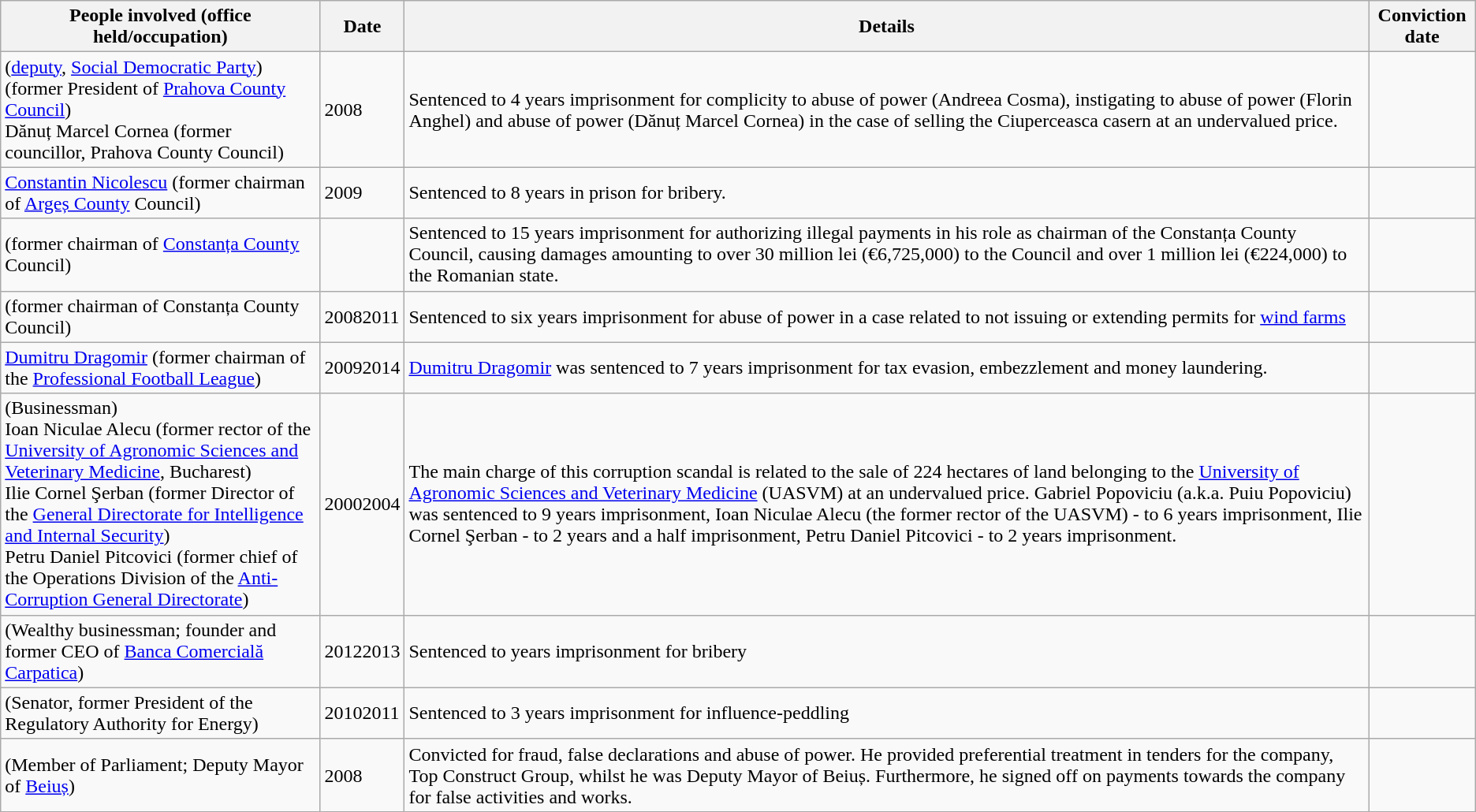<table class="wikitable sortable">
<tr>
<th>People involved (office held/occupation)</th>
<th>Date</th>
<th>Details</th>
<th>Conviction date</th>
</tr>
<tr>
<td> (<a href='#'>deputy</a>, <a href='#'>Social Democratic Party</a>)<br> (former President of <a href='#'>Prahova County Council</a>)<br>Dănuț Marcel Cornea (former councillor, Prahova County Council)</td>
<td>2008</td>
<td>Sentenced to 4 years imprisonment for complicity to abuse of power (Andreea Cosma), instigating to abuse of power (Florin Anghel) and abuse of power (Dănuț Marcel Cornea) in the case of selling the Ciuperceasca casern at an undervalued price.</td>
<td></td>
</tr>
<tr>
<td><a href='#'>Constantin Nicolescu</a> (former chairman of <a href='#'>Argeș County</a> Council)</td>
<td>2009</td>
<td>Sentenced to 8 years in prison for bribery.</td>
<td></td>
</tr>
<tr>
<td> (former chairman of <a href='#'>Constanța County</a> Council)</td>
<td></td>
<td>Sentenced to 15 years imprisonment for authorizing illegal payments in his role as chairman of the Constanța County Council, causing damages amounting to over 30 million lei (€6,725,000) to the Council and over 1 million lei (€224,000) to the Romanian state.</td>
<td></td>
</tr>
<tr>
<td> (former chairman of Constanța County Council)</td>
<td>20082011</td>
<td>Sentenced to six years imprisonment for abuse of power in a case related to not issuing or extending permits for <a href='#'>wind farms</a></td>
<td></td>
</tr>
<tr>
<td><a href='#'>Dumitru Dragomir</a> (former chairman of the <a href='#'>Professional Football League</a>)</td>
<td>20092014</td>
<td><a href='#'>Dumitru Dragomir</a> was sentenced to 7 years imprisonment for tax evasion, embezzlement and money laundering.</td>
<td></td>
</tr>
<tr>
<td> (Businessman)<br>Ioan Niculae Alecu (former rector of the <a href='#'>University of Agronomic Sciences and Veterinary Medicine</a>, Bucharest)<br>Ilie Cornel Şerban (former Director of the <a href='#'>General Directorate for Intelligence and Internal Security</a>)<br>Petru Daniel Pitcovici (former chief of the Operations Division of the <a href='#'>Anti-Corruption General Directorate</a>)</td>
<td>20002004</td>
<td>The main charge of this corruption scandal is related to the sale of 224 hectares of land belonging to the <a href='#'>University of Agronomic Sciences and Veterinary Medicine</a> (UASVM) at an undervalued price. Gabriel Popoviciu (a.k.a. Puiu Popoviciu) was sentenced to 9 years imprisonment, Ioan Niculae Alecu (the former rector of the UASVM) - to 6 years imprisonment, Ilie Cornel Şerban - to 2 years and a half imprisonment, Petru Daniel Pitcovici - to 2 years imprisonment.</td>
<td></td>
</tr>
<tr>
<td> (Wealthy businessman; founder and former CEO of <a href='#'>Banca Comercială Carpatica</a>)</td>
<td>20122013</td>
<td>Sentenced to  years imprisonment for bribery</td>
<td></td>
</tr>
<tr>
<td> (Senator, former President of the Regulatory Authority for Energy)</td>
<td>20102011</td>
<td>Sentenced to 3 years imprisonment for influence-peddling</td>
<td></td>
</tr>
<tr>
<td> (Member of Parliament; Deputy Mayor of <a href='#'>Beiuș</a>)</td>
<td>2008</td>
<td>Convicted for fraud, false declarations and abuse of power. He provided preferential treatment in tenders for the company, Top Construct Group, whilst he was Deputy Mayor of Beiuș. Furthermore, he signed off on payments towards the company for false activities and works.</td>
<td></td>
</tr>
</table>
